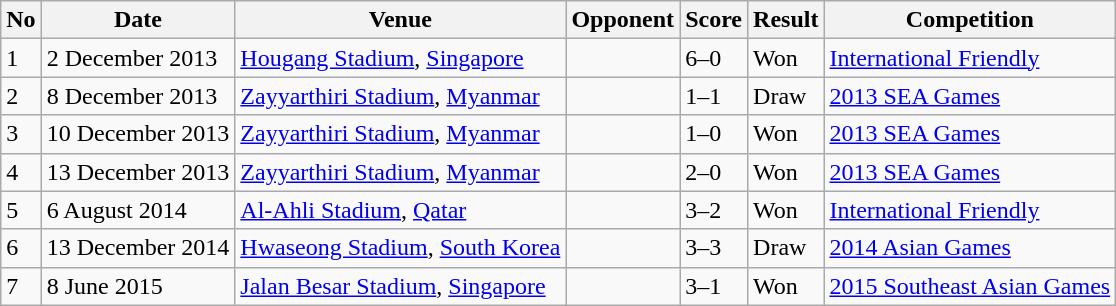<table class="wikitable">
<tr>
<th>No</th>
<th>Date</th>
<th>Venue</th>
<th>Opponent</th>
<th>Score</th>
<th>Result</th>
<th>Competition</th>
</tr>
<tr>
<td>1</td>
<td>2 December 2013</td>
<td><a href='#'>Hougang Stadium</a>, <a href='#'>Singapore</a></td>
<td></td>
<td>6–0</td>
<td>Won</td>
<td><a href='#'>International Friendly</a></td>
</tr>
<tr>
<td>2</td>
<td>8 December 2013</td>
<td><a href='#'>Zayyarthiri Stadium</a>, <a href='#'>Myanmar</a></td>
<td></td>
<td>1–1</td>
<td>Draw</td>
<td><a href='#'>2013 SEA Games</a></td>
</tr>
<tr>
<td>3</td>
<td>10 December 2013</td>
<td><a href='#'>Zayyarthiri Stadium</a>, <a href='#'>Myanmar</a></td>
<td></td>
<td>1–0</td>
<td>Won</td>
<td><a href='#'>2013 SEA Games</a></td>
</tr>
<tr>
<td>4</td>
<td>13 December 2013</td>
<td><a href='#'>Zayyarthiri Stadium</a>, <a href='#'>Myanmar</a></td>
<td></td>
<td>2–0</td>
<td>Won</td>
<td><a href='#'>2013 SEA Games</a></td>
</tr>
<tr>
<td>5</td>
<td>6 August 2014</td>
<td><a href='#'>Al-Ahli Stadium</a>, <a href='#'>Qatar</a></td>
<td></td>
<td>3–2</td>
<td>Won</td>
<td><a href='#'>International Friendly</a></td>
</tr>
<tr>
<td>6</td>
<td>13 December 2014</td>
<td><a href='#'>Hwaseong Stadium</a>, <a href='#'>South Korea</a></td>
<td></td>
<td>3–3</td>
<td>Draw</td>
<td><a href='#'>2014 Asian Games</a></td>
</tr>
<tr>
<td>7</td>
<td>8 June 2015</td>
<td><a href='#'>Jalan Besar Stadium</a>, <a href='#'>Singapore</a></td>
<td></td>
<td>3–1</td>
<td>Won</td>
<td><a href='#'>2015 Southeast Asian Games</a></td>
</tr>
</table>
